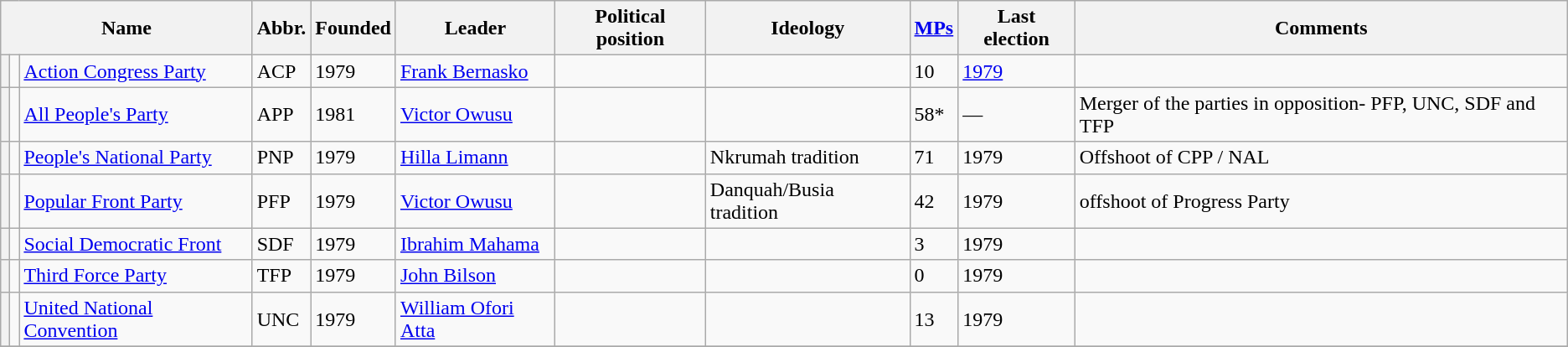<table class="wikitable">
<tr>
<th colspan=3>Name</th>
<th>Abbr.</th>
<th>Founded</th>
<th>Leader</th>
<th>Political position</th>
<th>Ideology</th>
<th><a href='#'>MPs</a></th>
<th>Last election</th>
<th>Comments</th>
</tr>
<tr>
<th></th>
<td></td>
<td><a href='#'>Action Congress Party</a><br></td>
<td>ACP</td>
<td>1979</td>
<td><a href='#'>Frank Bernasko</a></td>
<td></td>
<td></td>
<td>10</td>
<td><a href='#'>1979</a></td>
<td></td>
</tr>
<tr>
<th></th>
<td></td>
<td><a href='#'>All People's Party</a><br></td>
<td>APP</td>
<td>1981</td>
<td><a href='#'>Victor Owusu</a></td>
<td></td>
<td></td>
<td>58*</td>
<td>—</td>
<td>Merger of the parties in opposition- PFP, UNC, SDF and TFP</td>
</tr>
<tr>
<th></th>
<td></td>
<td><a href='#'>People's National Party</a><br></td>
<td>PNP</td>
<td>1979</td>
<td><a href='#'>Hilla Limann</a></td>
<td></td>
<td>Nkrumah tradition</td>
<td>71</td>
<td>1979</td>
<td>Offshoot of CPP / NAL</td>
</tr>
<tr>
<th></th>
<td></td>
<td><a href='#'>Popular Front Party</a><br></td>
<td>PFP</td>
<td>1979</td>
<td><a href='#'>Victor Owusu</a></td>
<td></td>
<td>Danquah/Busia tradition</td>
<td>42</td>
<td>1979</td>
<td>offshoot of Progress Party</td>
</tr>
<tr>
<th></th>
<td></td>
<td><a href='#'>Social Democratic Front</a><br></td>
<td>SDF</td>
<td>1979</td>
<td><a href='#'>Ibrahim Mahama</a></td>
<td></td>
<td></td>
<td>3</td>
<td>1979</td>
<td></td>
</tr>
<tr>
<th></th>
<td></td>
<td><a href='#'>Third Force Party</a><br></td>
<td>TFP</td>
<td>1979</td>
<td><a href='#'>John Bilson</a></td>
<td></td>
<td></td>
<td>0</td>
<td>1979</td>
<td></td>
</tr>
<tr>
<th></th>
<td></td>
<td><a href='#'>United National Convention</a><br></td>
<td>UNC</td>
<td>1979</td>
<td><a href='#'>William Ofori Atta</a></td>
<td></td>
<td></td>
<td>13</td>
<td>1979</td>
<td></td>
</tr>
<tr>
</tr>
</table>
